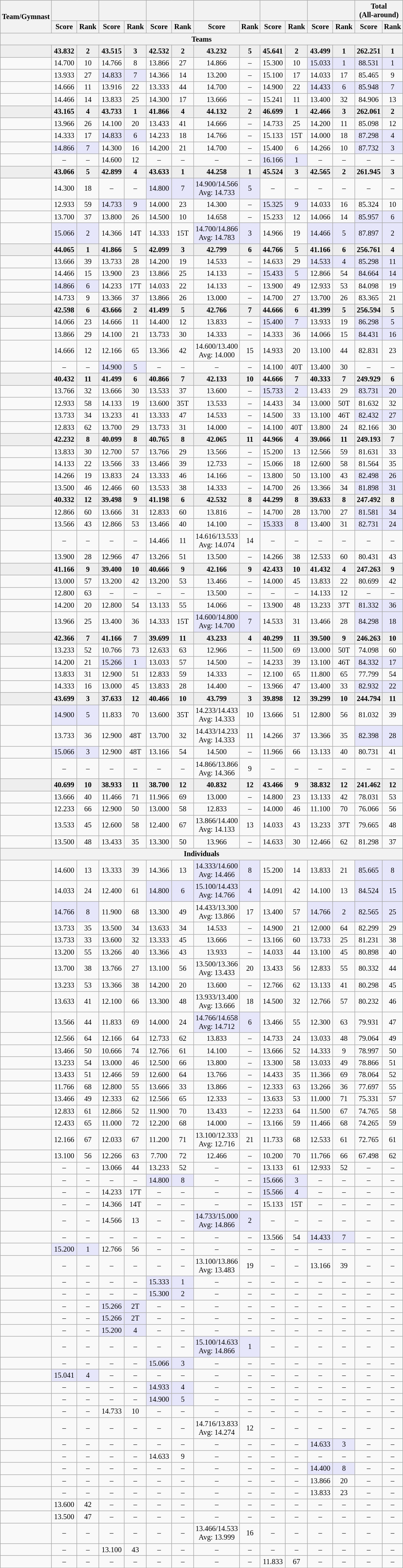<table class="wikitable sortable" style="text-align:center; font-size:85%">
<tr>
<th rowspan=2>Team/Gymnast</th>
<th style="width:6em" colspan=2></th>
<th style="width:6em" colspan=2></th>
<th style="width:6em" colspan=2></th>
<th style="width:6em" colspan=2></th>
<th style="width:6em" colspan=2></th>
<th style="width:6em" colspan=2></th>
<th style="width:6em" colspan=2>Total<br>(All-around)</th>
</tr>
<tr>
<th>Score</th>
<th>Rank</th>
<th>Score</th>
<th>Rank</th>
<th>Score</th>
<th>Rank</th>
<th>Score</th>
<th>Rank</th>
<th>Score</th>
<th>Rank</th>
<th>Score</th>
<th>Rank</th>
<th>Score</th>
<th>Rank</th>
</tr>
<tr>
<th colspan=15 align=center><strong>Teams</strong></th>
</tr>
<tr style="background:#eee;">
<td align=center><strong></strong></td>
<td><strong>43.832</strong></td>
<td data-sort-value=102><strong>2</strong></td>
<td><strong>43.515</strong></td>
<td data-sort-value=103><strong>3</strong></td>
<td><strong>42.532</strong></td>
<td data-sort-value=102><strong>2</strong></td>
<td><strong>43.232</strong></td>
<td data-sort-value=105><strong>5</strong></td>
<td><strong>45.641</strong></td>
<td data-sort-value=102><strong>2</strong></td>
<td><strong>43.499</strong></td>
<td data-sort-value=101><strong>1</strong></td>
<td><strong>262.251</strong></td>
<td data-sort-value=101><strong>1</strong></td>
</tr>
<tr>
<td align=left></td>
<td>14.700</td>
<td>10</td>
<td>14.766</td>
<td>8</td>
<td>13.866</td>
<td>27</td>
<td>14.866</td>
<td data-sort-value=200>–</td>
<td>15.300</td>
<td>10</td>
<td bgcolor=lavender>15.033</td>
<td bgcolor=lavender>1</td>
<td bgcolor=lavender>88.531</td>
<td bgcolor=lavender>1</td>
</tr>
<tr>
<td align=left></td>
<td>13.933</td>
<td>27</td>
<td bgcolor=lavender>14.833</td>
<td bgcolor=lavender>7</td>
<td>14.366</td>
<td>14</td>
<td>13.200</td>
<td data-sort-value=200>–</td>
<td>15.100</td>
<td>17</td>
<td>14.033</td>
<td>17</td>
<td>85.465</td>
<td>9</td>
</tr>
<tr>
<td align=left></td>
<td>14.666</td>
<td>11</td>
<td>13.916</td>
<td>22</td>
<td>13.333</td>
<td>44</td>
<td>14.700</td>
<td data-sort-value=200>–</td>
<td>14.900</td>
<td>22</td>
<td bgcolor=lavender>14.433</td>
<td bgcolor=lavender>6</td>
<td bgcolor=lavender>85.948</td>
<td bgcolor=lavender>7</td>
</tr>
<tr>
<td align=left></td>
<td>14.466</td>
<td>14</td>
<td>13.833</td>
<td>25</td>
<td>14.300</td>
<td>17</td>
<td>13.666</td>
<td data-sort-value=200>–</td>
<td>15.241</td>
<td>11</td>
<td>13.400</td>
<td>32</td>
<td>84.906</td>
<td>13</td>
</tr>
<tr style="background:#eee;">
<td align=center><strong></strong></td>
<td><strong>43.165</strong></td>
<td data-sort-value=104><strong>4</strong></td>
<td><strong>43.733</strong></td>
<td data-sort-value=101><strong>1</strong></td>
<td><strong>41.866</strong></td>
<td data-sort-value=104><strong>4</strong></td>
<td><strong>44.132</strong></td>
<td data-sort-value=102><strong>2</strong></td>
<td><strong>46.699</strong></td>
<td data-sort-value=101><strong>1</strong></td>
<td><strong>42.466</strong></td>
<td data-sort-value=103><strong>3</strong></td>
<td><strong>262.061</strong></td>
<td data-sort-value=102><strong>2</strong></td>
</tr>
<tr>
<td align=left></td>
<td>13.966</td>
<td>26</td>
<td>14.100</td>
<td>20</td>
<td>13.433</td>
<td>41</td>
<td>14.666</td>
<td data-sort-value=200>–</td>
<td>14.733</td>
<td>25</td>
<td>14.200</td>
<td>11</td>
<td>85.098</td>
<td>12</td>
</tr>
<tr>
<td align=left></td>
<td>14.333</td>
<td>17</td>
<td bgcolor=lavender>14.833</td>
<td bgcolor=lavender>6</td>
<td>14.233</td>
<td>18</td>
<td>14.766</td>
<td data-sort-value=200>–</td>
<td>15.133</td>
<td>15T</td>
<td>14.000</td>
<td>18</td>
<td bgcolor=lavender>87.298</td>
<td bgcolor=lavender>4</td>
</tr>
<tr>
<td align=left></td>
<td bgcolor=lavender>14.866</td>
<td bgcolor=lavender>7</td>
<td>14.300</td>
<td>16</td>
<td>14.200</td>
<td>21</td>
<td>14.700</td>
<td data-sort-value=200>–</td>
<td>15.400</td>
<td>6</td>
<td>14.266</td>
<td>10</td>
<td bgcolor=lavender>87.732</td>
<td bgcolor=lavender>3</td>
</tr>
<tr>
<td align=left></td>
<td data-sort-value=0.000>–</td>
<td data-sort-value=200>–</td>
<td>14.600</td>
<td>12</td>
<td data-sort-value=0.000>–</td>
<td data-sort-value=200>–</td>
<td data-sort-value=0.000>–</td>
<td data-sort-value=200>–</td>
<td bgcolor=lavender>16.166</td>
<td bgcolor=lavender>1</td>
<td data-sort-value=0.000>–</td>
<td data-sort-value=200>–</td>
<td data-sort-value=30.766>–</td>
<td data-sort-value=200>–</td>
</tr>
<tr style="background:#eee;">
<td align=center><strong></strong></td>
<td><strong>43.066</strong></td>
<td data-sort-value=105><strong>5</strong></td>
<td><strong>42.899</strong></td>
<td data-sort-value=104><strong>4</strong></td>
<td><strong>43.633</strong></td>
<td data-sort-value=101><strong>1</strong></td>
<td><strong>44.258</strong></td>
<td data-sort-value=101><strong>1</strong></td>
<td><strong>45.524</strong></td>
<td data-sort-value=103><strong>3</strong></td>
<td><strong>42.565</strong></td>
<td data-sort-value=102><strong>2</strong></td>
<td><strong>261.945</strong></td>
<td data-sort-value=103><strong>3</strong></td>
</tr>
<tr>
<td align=left></td>
<td>14.300</td>
<td>18</td>
<td data-sort-value=0.000>–</td>
<td data-sort-value=200>–</td>
<td bgcolor=lavender>14.800</td>
<td bgcolor=lavender>7</td>
<td bgcolor=lavender>14.900/14.566 <br> Avg: 14.733</td>
<td bgcolor=lavender>5</td>
<td data-sort-value=0.000>–</td>
<td data-sort-value=200>–</td>
<td data-sort-value=0.000>–</td>
<td data-sort-value=200>–</td>
<td data-sort-value=44.000>–</td>
<td data-sort-value=200>–</td>
</tr>
<tr>
<td align=left></td>
<td>12.933</td>
<td>59</td>
<td bgcolor=lavender>14.733</td>
<td bgcolor=lavender>9</td>
<td>14.000</td>
<td>23</td>
<td>14.300</td>
<td data-sort-value=200>–</td>
<td bgcolor=lavender>15.325</td>
<td bgcolor=lavender>9</td>
<td>14.033</td>
<td>16</td>
<td>85.324</td>
<td>10</td>
</tr>
<tr>
<td align=left></td>
<td>13.700</td>
<td>37</td>
<td>13.800</td>
<td>26</td>
<td>14.500</td>
<td>10</td>
<td>14.658</td>
<td data-sort-value=200>–</td>
<td>15.233</td>
<td>12</td>
<td>14.066</td>
<td>14</td>
<td bgcolor=lavender>85.957</td>
<td bgcolor=lavender>6</td>
</tr>
<tr>
<td align=left></td>
<td bgcolor=lavender>15.066</td>
<td bgcolor=lavender>2</td>
<td>14.366</td>
<td>14T</td>
<td>14.333</td>
<td>15T</td>
<td bgcolor=lavender>14.700/14.866 <br> Avg: 14.783</td>
<td bgcolor=lavender>3</td>
<td>14.966</td>
<td>19</td>
<td bgcolor=lavender>14.466</td>
<td bgcolor=lavender>5</td>
<td bgcolor=lavender>87.897</td>
<td bgcolor=lavender>2</td>
</tr>
<tr style="background:#eee;">
<td align=center><strong></strong></td>
<td><strong>44.065</strong></td>
<td data-sort-value=101><strong>1</strong></td>
<td><strong>41.866</strong></td>
<td data-sort-value=105><strong>5</strong></td>
<td><strong>42.099</strong></td>
<td data-sort-value=103><strong>3</strong></td>
<td><strong>42.799</strong></td>
<td data-sort-value=106><strong>6</strong></td>
<td><strong>44.766</strong></td>
<td data-sort-value=105><strong>5</strong></td>
<td><strong>41.166</strong></td>
<td data-sort-value=106><strong>6</strong></td>
<td><strong>256.761</strong></td>
<td data-sort-value=104><strong>4</strong></td>
</tr>
<tr>
<td align=left></td>
<td>13.666</td>
<td>39</td>
<td>13.733</td>
<td>28</td>
<td>14.200</td>
<td>19</td>
<td>14.533</td>
<td data-sort-value=200>–</td>
<td>14.633</td>
<td>29</td>
<td bgcolor=lavender>14.533</td>
<td bgcolor=lavender>4</td>
<td bgcolor=lavender>85.298</td>
<td bgcolor=lavender>11</td>
</tr>
<tr>
<td align=left></td>
<td>14.466</td>
<td>15</td>
<td>13.900</td>
<td>23</td>
<td>13.866</td>
<td>25</td>
<td>14.133</td>
<td data-sort-value=200>–</td>
<td bgcolor=lavender>15.433</td>
<td bgcolor=lavender>5</td>
<td>12.866</td>
<td>54</td>
<td bgcolor=lavender>84.664</td>
<td bgcolor=lavender>14</td>
</tr>
<tr>
<td align=left></td>
<td bgcolor=lavender>14.866</td>
<td bgcolor=lavender>6</td>
<td>14.233</td>
<td>17T</td>
<td>14.033</td>
<td>22</td>
<td>14.133</td>
<td data-sort-value=200>–</td>
<td>13.900</td>
<td>49</td>
<td>12.933</td>
<td>53</td>
<td>84.098</td>
<td>19</td>
</tr>
<tr>
<td align=left></td>
<td>14.733</td>
<td>9</td>
<td>13.366</td>
<td>37</td>
<td>13.866</td>
<td>26</td>
<td>13.000</td>
<td data-sort-value=200>–</td>
<td>14.700</td>
<td>27</td>
<td>13.700</td>
<td>26</td>
<td>83.365</td>
<td>21</td>
</tr>
<tr style="background:#eee;">
<td align=center><strong></strong></td>
<td><strong>42.598</strong></td>
<td data-sort-value=106><strong>6</strong></td>
<td><strong>43.666</strong></td>
<td data-sort-value=102><strong>2</strong></td>
<td><strong>41.499</strong></td>
<td data-sort-value=105><strong>5</strong></td>
<td><strong>42.766</strong></td>
<td data-sort-value=107><strong>7</strong></td>
<td><strong>44.666</strong></td>
<td data-sort-value=106><strong>6</strong></td>
<td><strong>41.399</strong></td>
<td data-sort-value=105><strong>5</strong></td>
<td><strong>256.594</strong></td>
<td data-sort-value=105><strong>5</strong></td>
</tr>
<tr>
<td align=left></td>
<td>14.066</td>
<td>23</td>
<td>14.666</td>
<td>11</td>
<td>14.400</td>
<td>12</td>
<td>13.833</td>
<td data-sort-value=200>–</td>
<td bgcolor=lavender>15.400</td>
<td bgcolor=lavender>7</td>
<td>13.933</td>
<td>19</td>
<td bgcolor=lavender>86.298</td>
<td bgcolor=lavender>5</td>
</tr>
<tr>
<td align=left></td>
<td>13.866</td>
<td>29</td>
<td>14.100</td>
<td>21</td>
<td>13.733</td>
<td>30</td>
<td>14.333</td>
<td data-sort-value=200>–</td>
<td>14.333</td>
<td>36</td>
<td>14.066</td>
<td>15</td>
<td bgcolor=lavender>84.431</td>
<td bgcolor=lavender>16</td>
</tr>
<tr>
<td align=left></td>
<td>14.666</td>
<td>12</td>
<td>12.166</td>
<td>65</td>
<td>13.366</td>
<td>42</td>
<td>14.600/13.400 <br> Avg: 14.000</td>
<td>15</td>
<td>14.933</td>
<td>20</td>
<td>13.100</td>
<td>44</td>
<td>82.831</td>
<td>23</td>
</tr>
<tr>
<td align=left></td>
<td data-sort-value=0.000>–</td>
<td data-sort-value=200>–</td>
<td bgcolor=lavender>14.900</td>
<td bgcolor=lavender>5</td>
<td data-sort-value=0.000>–</td>
<td data-sort-value=200>–</td>
<td data-sort-value=0.000>–</td>
<td data-sort-value=200>–</td>
<td>14.100</td>
<td>40T</td>
<td>13.400</td>
<td>30</td>
<td data-sort-value=42.400>–</td>
<td data-sort-value=200>–</td>
</tr>
<tr style="background:#eee;">
<td align=center><strong></strong></td>
<td><strong>40.432</strong></td>
<td data-sort-value=111><strong>11</strong></td>
<td><strong>41.499</strong></td>
<td data-sort-value=106><strong>6</strong></td>
<td><strong>40.866</strong></td>
<td data-sort-value=107><strong>7</strong></td>
<td><strong>42.133</strong></td>
<td data-sort-value=110><strong>10</strong></td>
<td><strong>44.666</strong></td>
<td data-sort-value=107><strong>7</strong></td>
<td><strong>40.333</strong></td>
<td data-sort-value=107><strong>7</strong></td>
<td><strong>249.929</strong></td>
<td data-sort-value=106><strong>6</strong></td>
</tr>
<tr>
<td align=left></td>
<td>13.766</td>
<td>32</td>
<td>13.666</td>
<td>30</td>
<td>13.533</td>
<td>37</td>
<td>13.600</td>
<td data-sort-value=200>–</td>
<td bgcolor=lavender>15.733</td>
<td bgcolor=lavender>2</td>
<td>13.433</td>
<td>29</td>
<td bgcolor=lavender>83.731</td>
<td bgcolor=lavender>20</td>
</tr>
<tr>
<td align=left></td>
<td>12.933</td>
<td>58</td>
<td>14.133</td>
<td>19</td>
<td>13.600</td>
<td>35T</td>
<td>13.533</td>
<td data-sort-value=200>–</td>
<td>14.433</td>
<td>34</td>
<td>13.000</td>
<td>50T</td>
<td>81.632</td>
<td>32</td>
</tr>
<tr>
<td align=left></td>
<td>13.733</td>
<td>34</td>
<td>13.233</td>
<td>41</td>
<td>13.333</td>
<td>47</td>
<td>14.533</td>
<td data-sort-value=200>–</td>
<td>14.500</td>
<td>33</td>
<td>13.100</td>
<td>46T</td>
<td bgcolor=lavender>82.432</td>
<td bgcolor=lavender>27</td>
</tr>
<tr>
<td align=left></td>
<td>12.833</td>
<td>62</td>
<td>13.700</td>
<td>29</td>
<td>13.733</td>
<td>31</td>
<td>14.000</td>
<td data-sort-value=200>–</td>
<td>14.100</td>
<td>40T</td>
<td>13.800</td>
<td>24</td>
<td>82.166</td>
<td>30</td>
</tr>
<tr style="background:#eee;">
<td align=center><strong></strong></td>
<td><strong>42.232</strong></td>
<td data-sort-value=108><strong>8</strong></td>
<td><strong>40.099</strong></td>
<td data-sort-value=108><strong>8</strong></td>
<td><strong>40.765</strong></td>
<td data-sort-value=108><strong>8</strong></td>
<td><strong>42.065</strong></td>
<td data-sort-value=111><strong>11</strong></td>
<td><strong>44.966</strong></td>
<td data-sort-value=104><strong>4</strong></td>
<td><strong>39.066</strong></td>
<td data-sort-value=111><strong>11</strong></td>
<td><strong>249.193</strong></td>
<td data-sort-value=107><strong>7</strong></td>
</tr>
<tr>
<td align=left></td>
<td>13.833</td>
<td>30</td>
<td>12.700</td>
<td>57</td>
<td>13.766</td>
<td>29</td>
<td>13.566</td>
<td data-sort-value=200>–</td>
<td>15.200</td>
<td>13</td>
<td>12.566</td>
<td>59</td>
<td>81.631</td>
<td>33</td>
</tr>
<tr>
<td align=left></td>
<td>14.133</td>
<td>22</td>
<td>13.566</td>
<td>33</td>
<td>13.466</td>
<td>39</td>
<td>12.733</td>
<td data-sort-value=200>–</td>
<td>15.066</td>
<td>18</td>
<td>12.600</td>
<td>58</td>
<td>81.564</td>
<td>35</td>
</tr>
<tr>
<td align=left></td>
<td>14.266</td>
<td>19</td>
<td>13.833</td>
<td>24</td>
<td>13.333</td>
<td>46</td>
<td>14.166</td>
<td data-sort-value=200>–</td>
<td>13.800</td>
<td>50</td>
<td>13.100</td>
<td>43</td>
<td bgcolor=lavender>82.498</td>
<td bgcolor=lavender>26</td>
</tr>
<tr>
<td align=left></td>
<td>13.500</td>
<td>46</td>
<td>12.466</td>
<td>60</td>
<td>13.533</td>
<td>38</td>
<td>14.333</td>
<td data-sort-value=200>–</td>
<td>14.700</td>
<td>26</td>
<td>13.366</td>
<td>34</td>
<td bgcolor=lavender>81.898</td>
<td bgcolor=lavender>31</td>
</tr>
<tr style="background:#eee;">
<td align=center><strong></strong></td>
<td><strong>40.332</strong></td>
<td data-sort-value=112><strong>12</strong></td>
<td><strong>39.498</strong></td>
<td data-sort-value=109><strong>9</strong></td>
<td><strong>41.198</strong></td>
<td data-sort-value=106><strong>6</strong></td>
<td><strong>42.532</strong></td>
<td data-sort-value=108><strong>8</strong></td>
<td><strong>44.299</strong></td>
<td data-sort-value=108><strong>8</strong></td>
<td><strong>39.633</strong></td>
<td data-sort-value=108><strong>8</strong></td>
<td><strong>247.492</strong></td>
<td data-sort-value=108><strong>8</strong></td>
</tr>
<tr>
<td align=left></td>
<td>12.866</td>
<td>60</td>
<td>13.666</td>
<td>31</td>
<td>12.833</td>
<td>60</td>
<td>13.816</td>
<td data-sort-value=200>–</td>
<td>14.700</td>
<td>28</td>
<td>13.700</td>
<td>27</td>
<td bgcolor=lavender>81.581</td>
<td bgcolor=lavender>34</td>
</tr>
<tr>
<td align=left></td>
<td>13.566</td>
<td>43</td>
<td>12.866</td>
<td>53</td>
<td>13.466</td>
<td>40</td>
<td>14.100</td>
<td data-sort-value=200>–</td>
<td bgcolor=lavender>15.333</td>
<td bgcolor=lavender>8</td>
<td>13.400</td>
<td>31</td>
<td bgcolor=lavender>82.731</td>
<td bgcolor=lavender>24</td>
</tr>
<tr>
<td align=left></td>
<td data-sort-value=0.000>–</td>
<td data-sort-value=200>–</td>
<td data-sort-value=0.000>–</td>
<td data-sort-value=200>–</td>
<td>14.466</td>
<td>11</td>
<td>14.616/13.533 <br> Avg: 14.074</td>
<td>14</td>
<td data-sort-value=0.000>–</td>
<td data-sort-value=200>–</td>
<td data-sort-value=0.000>–</td>
<td data-sort-value=200>–</td>
<td data-sort-value=29.082>–</td>
<td data-sort-value=200>–</td>
</tr>
<tr>
<td align=left></td>
<td>13.900</td>
<td>28</td>
<td>12.966</td>
<td>47</td>
<td>13.266</td>
<td>51</td>
<td>13.500</td>
<td data-sort-value=200>–</td>
<td>14.266</td>
<td>38</td>
<td>12.533</td>
<td>60</td>
<td>80.431</td>
<td>43</td>
</tr>
<tr style="background:#eee;">
<td align=center><strong></strong></td>
<td><strong>41.166</strong></td>
<td data-sort-value=109><strong>9</strong></td>
<td><strong>39.400</strong></td>
<td data-sort-value=110><strong>10</strong></td>
<td><strong>40.666</strong></td>
<td data-sort-value=109><strong>9</strong></td>
<td><strong>42.166</strong></td>
<td data-sort-value=109><strong>9</strong></td>
<td><strong>42.433</strong></td>
<td data-sort-value=110><strong>10</strong></td>
<td><strong>41.432</strong></td>
<td data-sort-value=104><strong>4</strong></td>
<td><strong>247.263</strong></td>
<td data-sort-value=109><strong>9</strong></td>
</tr>
<tr>
<td align=left></td>
<td>13.000</td>
<td>57</td>
<td>13.200</td>
<td>42</td>
<td>13.200</td>
<td>53</td>
<td>13.466</td>
<td data-sort-value=200>–</td>
<td>14.000</td>
<td>45</td>
<td>13.833</td>
<td>22</td>
<td>80.699</td>
<td>42</td>
</tr>
<tr>
<td align=left></td>
<td>12.800</td>
<td>63</td>
<td data-sort-value=0.000>–</td>
<td data-sort-value=200>–</td>
<td data-sort-value=0.000>–</td>
<td data-sort-value=200>–</td>
<td>13.500</td>
<td data-sort-value=200>–</td>
<td data-sort-value=0.000>–</td>
<td data-sort-value=200>–</td>
<td>14.133</td>
<td>12</td>
<td data-sort-value=40.433>–</td>
<td data-sort-value=200>–</td>
</tr>
<tr>
<td align=left></td>
<td>14.200</td>
<td>20</td>
<td>12.800</td>
<td>54</td>
<td>13.133</td>
<td>55</td>
<td>14.066</td>
<td data-sort-value=200>–</td>
<td>13.900</td>
<td>48</td>
<td>13.233</td>
<td>37T</td>
<td bgcolor=lavender>81.332</td>
<td bgcolor=lavender>36</td>
</tr>
<tr>
<td align=left></td>
<td>13.966</td>
<td>25</td>
<td>13.400</td>
<td>36</td>
<td>14.333</td>
<td>15T</td>
<td bgcolor=lavender>14.600/14.800 <br> Avg: 14.700</td>
<td bgcolor=lavender>7</td>
<td>14.533</td>
<td>31</td>
<td>13.466</td>
<td>28</td>
<td bgcolor=lavender>84.298</td>
<td bgcolor=lavender>18</td>
</tr>
<tr style="background:#eee;">
<td align=center><strong></strong></td>
<td><strong>42.366</strong></td>
<td data-sort-value=107><strong>7</strong></td>
<td><strong>41.166</strong></td>
<td data-sort-value=107><strong>7</strong></td>
<td><strong>39.699</strong></td>
<td data-sort-value=111><strong>11</strong></td>
<td><strong>43.233</strong></td>
<td data-sort-value=104><strong>4</strong></td>
<td><strong>40.299</strong></td>
<td data-sort-value=111><strong>11</strong></td>
<td><strong>39.500</strong></td>
<td data-sort-value=109><strong>9</strong></td>
<td><strong>246.263</strong></td>
<td data-sort-value=110><strong>10</strong></td>
</tr>
<tr>
<td align=left></td>
<td>13.233</td>
<td>52</td>
<td>10.766</td>
<td>73</td>
<td>12.633</td>
<td>63</td>
<td>12.966</td>
<td data-sort-value=200>–</td>
<td>11.500</td>
<td>69</td>
<td>13.000</td>
<td>50T</td>
<td>74.098</td>
<td>60</td>
</tr>
<tr>
<td align=left></td>
<td>14.200</td>
<td>21</td>
<td bgcolor=lavender>15.266</td>
<td bgcolor=lavender>1</td>
<td>13.033</td>
<td>57</td>
<td>14.500</td>
<td data-sort-value=200>–</td>
<td>14.233</td>
<td>39</td>
<td>13.100</td>
<td>46T</td>
<td bgcolor=lavender>84.332</td>
<td bgcolor=lavender>17</td>
</tr>
<tr>
<td align=left></td>
<td>13.833</td>
<td>31</td>
<td>12.900</td>
<td>51</td>
<td>12.833</td>
<td>59</td>
<td>14.333</td>
<td data-sort-value=200>–</td>
<td>12.100</td>
<td>65</td>
<td>11.800</td>
<td>65</td>
<td>77.799</td>
<td>54</td>
</tr>
<tr>
<td align=left></td>
<td>14.333</td>
<td>16</td>
<td>13.000</td>
<td>45</td>
<td>13.833</td>
<td>28</td>
<td>14.400</td>
<td data-sort-value=200>–</td>
<td>13.966</td>
<td>47</td>
<td>13.400</td>
<td>33</td>
<td bgcolor=lavender>82.932</td>
<td bgcolor=lavender>22</td>
</tr>
<tr style="background:#eee;">
<td align=center><strong></strong></td>
<td><strong>43.699</strong></td>
<td data-sort-value=103><strong>3</strong></td>
<td><strong>37.633</strong></td>
<td data-sort-value=112><strong>12</strong></td>
<td><strong>40.466</strong></td>
<td data-sort-value=110><strong>10</strong></td>
<td><strong>43.799</strong></td>
<td data-sort-value=103><strong>3</strong></td>
<td><strong>39.898</strong></td>
<td data-sort-value=112><strong>12</strong></td>
<td><strong>39.299</strong></td>
<td data-sort-value=110><strong>10</strong></td>
<td><strong>244.794</strong></td>
<td data-sort-value=111><strong>11</strong></td>
</tr>
<tr>
<td align=left></td>
<td bgcolor=lavender>14.900</td>
<td bgcolor=lavender>5</td>
<td>11.833</td>
<td>70</td>
<td>13.600</td>
<td>35T</td>
<td>14.233/14.433 <br> Avg: 14.333</td>
<td>10</td>
<td>13.666</td>
<td>51</td>
<td>12.800</td>
<td>56</td>
<td>81.032</td>
<td>39</td>
</tr>
<tr>
<td align=left></td>
<td>13.733</td>
<td>36</td>
<td>12.900</td>
<td>48T</td>
<td>13.700</td>
<td>32</td>
<td>14.433/14.233 <br> Avg: 14.333</td>
<td>11</td>
<td>14.266</td>
<td>37</td>
<td>13.366</td>
<td>35</td>
<td bgcolor=lavender>82.398</td>
<td bgcolor=lavender>28</td>
</tr>
<tr>
<td align=left></td>
<td bgcolor=lavender>15.066</td>
<td bgcolor=lavender>3</td>
<td>12.900</td>
<td>48T</td>
<td>13.166</td>
<td>54</td>
<td>14.500</td>
<td data-sort-value=200>–</td>
<td>11.966</td>
<td>66</td>
<td>13.133</td>
<td>40</td>
<td>80.731</td>
<td>41</td>
</tr>
<tr>
<td align=left></td>
<td data-sort-value=0.000>–</td>
<td data-sort-value=200>–</td>
<td data-sort-value=0.000>–</td>
<td data-sort-value=200>–</td>
<td data-sort-value=0.000>–</td>
<td data-sort-value=200>–</td>
<td>14.866/13.866 <br> Avg: 14.366</td>
<td>9</td>
<td data-sort-value=0.000>–</td>
<td data-sort-value=200>–</td>
<td data-sort-value=0.000>–</td>
<td data-sort-value=200>–</td>
<td data-sort-value=14.866>–</td>
<td data-sort-value=200>–</td>
</tr>
<tr style="background:#eee;">
<td align=center><strong></strong></td>
<td><strong>40.699</strong></td>
<td data-sort-value=110><strong>10</strong></td>
<td><strong>38.933</strong></td>
<td data-sort-value=111><strong>11</strong></td>
<td><strong>38.700</strong></td>
<td data-sort-value=112><strong>12</strong></td>
<td><strong>40.832</strong></td>
<td data-sort-value=112><strong>12</strong></td>
<td><strong>43.466</strong></td>
<td data-sort-value=109><strong>9</strong></td>
<td><strong>38.832</strong></td>
<td data-sort-value=112><strong>12</strong></td>
<td><strong>241.462</strong></td>
<td data-sort-value=112><strong>12</strong></td>
</tr>
<tr>
<td align=left></td>
<td>13.666</td>
<td>40</td>
<td>11.466</td>
<td>71</td>
<td>11.966</td>
<td>69</td>
<td>13.000</td>
<td data-sort-value=200>–</td>
<td>14.800</td>
<td>23</td>
<td>13.133</td>
<td>42</td>
<td>78.031</td>
<td>53</td>
</tr>
<tr>
<td align=left></td>
<td>12.233</td>
<td>66</td>
<td>12.900</td>
<td>50</td>
<td>13.000</td>
<td>58</td>
<td>12.833</td>
<td data-sort-value=200>–</td>
<td>14.000</td>
<td>46</td>
<td>11.100</td>
<td>70</td>
<td>76.066</td>
<td>56</td>
</tr>
<tr>
<td align=left></td>
<td>13.533</td>
<td>45</td>
<td>12.600</td>
<td>58</td>
<td>12.400</td>
<td>67</td>
<td>13.866/14.400 <br> Avg: 14.133</td>
<td>13</td>
<td>14.033</td>
<td>43</td>
<td>13.233</td>
<td>37T</td>
<td>79.665</td>
<td>48</td>
</tr>
<tr>
<td align=left></td>
<td>13.500</td>
<td>48</td>
<td>13.433</td>
<td>35</td>
<td>13.300</td>
<td>50</td>
<td>13.966</td>
<td data-sort-value=200>–</td>
<td>14.633</td>
<td>30</td>
<td>12.466</td>
<td>62</td>
<td>81.298</td>
<td>37</td>
</tr>
<tr>
<th colspan=15 align=center><strong>Individuals</strong></th>
</tr>
<tr>
<td align=left></td>
<td>14.600</td>
<td>13</td>
<td>13.333</td>
<td>39</td>
<td>14.366</td>
<td>13</td>
<td bgcolor=lavender>14.333/14.600 <br> Avg: 14.466</td>
<td bgcolor=lavender>8</td>
<td>15.200</td>
<td>14</td>
<td>13.833</td>
<td>21</td>
<td bgcolor=lavender>85.665</td>
<td bgcolor=lavender>8</td>
</tr>
<tr>
<td align=left></td>
<td>14.033</td>
<td>24</td>
<td>12.400</td>
<td>61</td>
<td bgcolor=lavender>14.800</td>
<td bgcolor=lavender>6</td>
<td bgcolor=lavender>15.100/14.433 <br> Avg: 14.766</td>
<td bgcolor=lavender>4</td>
<td>14.091</td>
<td>42</td>
<td>14.100</td>
<td>13</td>
<td bgcolor=lavender>84.524</td>
<td bgcolor=lavender>15</td>
</tr>
<tr>
<td align=left></td>
<td bgcolor=lavender>14.766</td>
<td bgcolor=lavender>8</td>
<td>11.900</td>
<td>68</td>
<td>13.300</td>
<td>49</td>
<td>14.433/13.300 <br> Avg: 13.866</td>
<td>17</td>
<td>13.400</td>
<td>57</td>
<td bgcolor=lavender>14.766</td>
<td bgcolor=lavender>2</td>
<td bgcolor=lavender>82.565</td>
<td bgcolor=lavender>25</td>
</tr>
<tr>
<td align=left></td>
<td>13.733</td>
<td>35</td>
<td>13.500</td>
<td>34</td>
<td>13.633</td>
<td>34</td>
<td>14.533</td>
<td data-sort-value=200>–</td>
<td>14.900</td>
<td>21</td>
<td>12.000</td>
<td>64</td>
<td>82.299</td>
<td>29</td>
</tr>
<tr>
<td align=left></td>
<td>13.733</td>
<td>33</td>
<td>13.600</td>
<td>32</td>
<td>13.333</td>
<td>45</td>
<td>13.666</td>
<td data-sort-value=200>–</td>
<td>13.166</td>
<td>60</td>
<td>13.733</td>
<td>25</td>
<td>81.231</td>
<td>38</td>
</tr>
<tr>
<td align=left></td>
<td>13.200</td>
<td>55</td>
<td>13.266</td>
<td>40</td>
<td>13.366</td>
<td>43</td>
<td>13.933</td>
<td data-sort-value=200>–</td>
<td>14.033</td>
<td>44</td>
<td>13.100</td>
<td>45</td>
<td>80.898</td>
<td>40</td>
</tr>
<tr>
<td align=left></td>
<td>13.700</td>
<td>38</td>
<td>13.766</td>
<td>27</td>
<td>13.100</td>
<td>56</td>
<td>13.500/13.366 <br> Avg: 13.433</td>
<td>20</td>
<td>13.433</td>
<td>56</td>
<td>12.833</td>
<td>55</td>
<td>80.332</td>
<td>44</td>
</tr>
<tr>
<td align=left></td>
<td>13.233</td>
<td>53</td>
<td>13.366</td>
<td>38</td>
<td>14.200</td>
<td>20</td>
<td>13.600</td>
<td data-sort-value=200>–</td>
<td>12.766</td>
<td>62</td>
<td>13.133</td>
<td>41</td>
<td>80.298</td>
<td>45</td>
</tr>
<tr>
<td align=left></td>
<td>13.633</td>
<td>41</td>
<td>12.100</td>
<td>66</td>
<td>13.300</td>
<td>48</td>
<td>13.933/13.400 <br> Avg: 13.666</td>
<td>18</td>
<td>14.500</td>
<td>32</td>
<td>12.766</td>
<td>57</td>
<td>80.232</td>
<td>46</td>
</tr>
<tr>
<td align=left></td>
<td>13.566</td>
<td>44</td>
<td>11.833</td>
<td>69</td>
<td>14.000</td>
<td>24</td>
<td bgcolor=lavender>14.766/14.658 <br> Avg: 14.712</td>
<td bgcolor=lavender>6</td>
<td>13.466</td>
<td>55</td>
<td>12.300</td>
<td>63</td>
<td>79.931</td>
<td>47</td>
</tr>
<tr>
<td align=left></td>
<td>12.566</td>
<td>64</td>
<td>12.166</td>
<td>64</td>
<td>12.733</td>
<td>62</td>
<td>13.833</td>
<td data-sort-value=200>–</td>
<td>14.733</td>
<td>24</td>
<td>13.033</td>
<td>48</td>
<td>79.064</td>
<td>49</td>
</tr>
<tr>
<td align=left></td>
<td>13.466</td>
<td>50</td>
<td>10.666</td>
<td>74</td>
<td>12.766</td>
<td>61</td>
<td>14.100</td>
<td data-sort-value=200>–</td>
<td>13.666</td>
<td>52</td>
<td>14.333</td>
<td>9</td>
<td>78.997</td>
<td>50</td>
</tr>
<tr>
<td align=left></td>
<td>13.233</td>
<td>54</td>
<td>13.000</td>
<td>46</td>
<td>12.500</td>
<td>66</td>
<td>13.800</td>
<td data-sort-value=200>–</td>
<td>13.300</td>
<td>58</td>
<td>13.033</td>
<td>49</td>
<td>78.866</td>
<td>51</td>
</tr>
<tr>
<td align=left></td>
<td>13.433</td>
<td>51</td>
<td>12.466</td>
<td>59</td>
<td>12.600</td>
<td>64</td>
<td>13.766</td>
<td data-sort-value=200>–</td>
<td>14.433</td>
<td>35</td>
<td>11.366</td>
<td>69</td>
<td>78.064</td>
<td>52</td>
</tr>
<tr>
<td align=left></td>
<td>11.766</td>
<td>68</td>
<td>12.800</td>
<td>55</td>
<td>13.666</td>
<td>33</td>
<td>13.866</td>
<td data-sort-value=200>–</td>
<td>12.333</td>
<td>63</td>
<td>13.266</td>
<td>36</td>
<td>77.697</td>
<td>55</td>
</tr>
<tr>
<td align=left></td>
<td>13.466</td>
<td>49</td>
<td>12.333</td>
<td>62</td>
<td>12.566</td>
<td>65</td>
<td>12.333</td>
<td data-sort-value=200>–</td>
<td>13.633</td>
<td>53</td>
<td>11.000</td>
<td>71</td>
<td>75.331</td>
<td>57</td>
</tr>
<tr>
<td align=left></td>
<td>12.833</td>
<td>61</td>
<td>12.866</td>
<td>52</td>
<td>11.900</td>
<td>70</td>
<td>13.433</td>
<td data-sort-value=200>–</td>
<td>12.233</td>
<td>64</td>
<td>11.500</td>
<td>67</td>
<td>74.765</td>
<td>58</td>
</tr>
<tr>
<td align=left></td>
<td>12.433</td>
<td>65</td>
<td>11.000</td>
<td>72</td>
<td>12.200</td>
<td>68</td>
<td>14.000</td>
<td data-sort-value=200>–</td>
<td>13.166</td>
<td>59</td>
<td>11.466</td>
<td>68</td>
<td>74.265</td>
<td>59</td>
</tr>
<tr>
<td align=left></td>
<td>12.166</td>
<td>67</td>
<td>12.033</td>
<td>67</td>
<td>11.200</td>
<td>71</td>
<td>13.100/12.333 <br> Avg: 12.716</td>
<td>21</td>
<td>11.733</td>
<td>68</td>
<td>12.533</td>
<td>61</td>
<td>72.765</td>
<td>61</td>
</tr>
<tr>
<td align=left></td>
<td>13.100</td>
<td>56</td>
<td>12.266</td>
<td>63</td>
<td>7.700</td>
<td>72</td>
<td>12.466</td>
<td data-sort-value=200>–</td>
<td>10.200</td>
<td>70</td>
<td>11.766</td>
<td>66</td>
<td>67.498</td>
<td>62</td>
</tr>
<tr>
<td align=left></td>
<td data-sort-value=0.000>–</td>
<td data-sort-value=200>–</td>
<td>13.066</td>
<td>44</td>
<td>13.233</td>
<td>52</td>
<td data-sort-value=0.000>–</td>
<td data-sort-value=200>–</td>
<td>13.133</td>
<td>61</td>
<td>12.933</td>
<td>52</td>
<td data-sort-value=52.365>–</td>
<td data-sort-value=200>–</td>
</tr>
<tr>
<td align=left></td>
<td data-sort-value=0.000>–</td>
<td data-sort-value=200>–</td>
<td data-sort-value=0.000>–</td>
<td data-sort-value=200>–</td>
<td bgcolor=lavender>14.800</td>
<td bgcolor=lavender>8</td>
<td data-sort-value=0.000>–</td>
<td data-sort-value=200>–</td>
<td bgcolor=lavender>15.666</td>
<td bgcolor=lavender>3</td>
<td data-sort-value=0.000>–</td>
<td data-sort-value=200>–</td>
<td data-sort-value=30.466>–</td>
<td data-sort-value=200>–</td>
</tr>
<tr>
<td align=left></td>
<td data-sort-value=0.000>–</td>
<td data-sort-value=200>–</td>
<td>14.233</td>
<td>17T</td>
<td data-sort-value=0.000>–</td>
<td data-sort-value=200>–</td>
<td data-sort-value=0.000>–</td>
<td data-sort-value=200>–</td>
<td bgcolor=lavender>15.566</td>
<td bgcolor=lavender>4</td>
<td data-sort-value=0.000>–</td>
<td data-sort-value=200>–</td>
<td data-sort-value=29.799>–</td>
<td data-sort-value=200>–</td>
</tr>
<tr>
<td align=left></td>
<td data-sort-value=0.000>–</td>
<td data-sort-value=200>–</td>
<td>14.366</td>
<td>14T</td>
<td data-sort-value=0.000>–</td>
<td data-sort-value=200>–</td>
<td data-sort-value=0.000>–</td>
<td data-sort-value=200>–</td>
<td>15.133</td>
<td>15T</td>
<td data-sort-value=0.000>–</td>
<td data-sort-value=200>–</td>
<td data-sort-value=29.499>–</td>
<td data-sort-value=200>–</td>
</tr>
<tr>
<td align=left></td>
<td data-sort-value=0.000>–</td>
<td data-sort-value=200>–</td>
<td>14.566</td>
<td>13</td>
<td data-sort-value=0.000>–</td>
<td data-sort-value=200>–</td>
<td bgcolor=lavender>14.733/15.000 <br> Avg: 14.866</td>
<td bgcolor=lavender>2</td>
<td data-sort-value=0.000>–</td>
<td data-sort-value=200>–</td>
<td data-sort-value=0.000>–</td>
<td data-sort-value=200>–</td>
<td data-sort-value=29.299>–</td>
<td data-sort-value=200>–</td>
</tr>
<tr>
<td align=left></td>
<td data-sort-value=0.000>–</td>
<td data-sort-value=200>–</td>
<td data-sort-value=0.000>–</td>
<td data-sort-value=200>–</td>
<td data-sort-value=0.000>–</td>
<td data-sort-value=200>–</td>
<td data-sort-value=0.000>–</td>
<td data-sort-value=200>–</td>
<td>13.566</td>
<td>54</td>
<td bgcolor=lavender>14.433</td>
<td bgcolor=lavender>7</td>
<td data-sort-value=27.999>–</td>
<td data-sort-value=200>–</td>
</tr>
<tr>
<td align=left></td>
<td bgcolor=lavender>15.200</td>
<td bgcolor=lavender>1</td>
<td>12.766</td>
<td>56</td>
<td data-sort-value=0.000>–</td>
<td data-sort-value=200>–</td>
<td data-sort-value=0.000>–</td>
<td data-sort-value=200>–</td>
<td data-sort-value=0.000>–</td>
<td data-sort-value=200>–</td>
<td data-sort-value=0.000>–</td>
<td data-sort-value=200>–</td>
<td data-sort-value=27.966>–</td>
<td data-sort-value=200>–</td>
</tr>
<tr>
<td align=left></td>
<td data-sort-value=0.000>–</td>
<td data-sort-value=200>–</td>
<td data-sort-value=0.000>–</td>
<td data-sort-value=200>–</td>
<td data-sort-value=0.000>–</td>
<td data-sort-value=200>–</td>
<td>13.100/13.866 <br> Avg: 13.483</td>
<td>19</td>
<td data-sort-value=0.000>–</td>
<td data-sort-value=200>–</td>
<td>13.166</td>
<td>39</td>
<td data-sort-value=26.266>–</td>
<td data-sort-value=200>–</td>
</tr>
<tr>
<td align=left></td>
<td data-sort-value=0.000>–</td>
<td data-sort-value=200>–</td>
<td data-sort-value=0.000>–</td>
<td data-sort-value=200>–</td>
<td bgcolor=lavender>15.333</td>
<td bgcolor=lavender>1</td>
<td data-sort-value=0.000>–</td>
<td data-sort-value=200>–</td>
<td data-sort-value=0.000>–</td>
<td data-sort-value=200>–</td>
<td data-sort-value=0.000>–</td>
<td data-sort-value=200>–</td>
<td data-sort-value=15.333>–</td>
<td data-sort-value=200>–</td>
</tr>
<tr>
<td align=left></td>
<td data-sort-value=0.000>–</td>
<td data-sort-value=200>–</td>
<td data-sort-value=0.000>–</td>
<td data-sort-value=200>–</td>
<td bgcolor=lavender>15.300</td>
<td bgcolor=lavender>2</td>
<td data-sort-value=0.000>–</td>
<td data-sort-value=200>–</td>
<td data-sort-value=0.000>–</td>
<td data-sort-value=200>–</td>
<td data-sort-value=0.000>–</td>
<td data-sort-value=200>–</td>
<td data-sort-value=15.300>–</td>
<td data-sort-value=200>–</td>
</tr>
<tr>
<td align=left></td>
<td data-sort-value=0.000>–</td>
<td data-sort-value=200>–</td>
<td bgcolor=lavender>15.266</td>
<td bgcolor=lavender>2T</td>
<td data-sort-value=0.000>–</td>
<td data-sort-value=200>–</td>
<td data-sort-value=0.000>–</td>
<td data-sort-value=200>–</td>
<td data-sort-value=0.000>–</td>
<td data-sort-value=200>–</td>
<td data-sort-value=0.000>–</td>
<td data-sort-value=200>–</td>
<td data-sort-value=15.266>–</td>
<td data-sort-value=200>–</td>
</tr>
<tr>
<td align=left></td>
<td data-sort-value=0.000>–</td>
<td data-sort-value=200>–</td>
<td bgcolor=lavender>15.266</td>
<td bgcolor=lavender>2T</td>
<td data-sort-value=0.000>–</td>
<td data-sort-value=200>–</td>
<td data-sort-value=0.000>–</td>
<td data-sort-value=200>–</td>
<td data-sort-value=0.000>–</td>
<td data-sort-value=200>–</td>
<td data-sort-value=0.000>–</td>
<td data-sort-value=200>–</td>
<td data-sort-value=15.266>–</td>
<td data-sort-value=200>–</td>
</tr>
<tr>
<td align=left></td>
<td data-sort-value=0.000>–</td>
<td data-sort-value=200>–</td>
<td bgcolor=lavender>15.200</td>
<td bgcolor=lavender>4</td>
<td data-sort-value=0.000>–</td>
<td data-sort-value=200>–</td>
<td data-sort-value=0.000>–</td>
<td data-sort-value=200>–</td>
<td data-sort-value=0.000>–</td>
<td data-sort-value=200>–</td>
<td data-sort-value=0.000>–</td>
<td data-sort-value=200>–</td>
<td data-sort-value=15.200>–</td>
<td data-sort-value=200>–</td>
</tr>
<tr>
<td align=left></td>
<td data-sort-value=0.000>–</td>
<td data-sort-value=200>–</td>
<td data-sort-value=0.000>–</td>
<td data-sort-value=200>–</td>
<td data-sort-value=0.000>–</td>
<td data-sort-value=200>–</td>
<td bgcolor=lavender>15.100/14.633 <br> Avg: 14.866</td>
<td bgcolor=lavender>1</td>
<td data-sort-value=0.000>–</td>
<td data-sort-value=200>–</td>
<td data-sort-value=0.000>–</td>
<td data-sort-value=200>–</td>
<td data-sort-value=15.100>–</td>
<td data-sort-value=200>–</td>
</tr>
<tr>
<td align=left></td>
<td data-sort-value=0.000>–</td>
<td data-sort-value=200>–</td>
<td data-sort-value=0.000>–</td>
<td data-sort-value=200>–</td>
<td bgcolor=lavender>15.066</td>
<td bgcolor=lavender>3</td>
<td data-sort-value=0.000>–</td>
<td data-sort-value=200>–</td>
<td data-sort-value=0.000>–</td>
<td data-sort-value=200>–</td>
<td data-sort-value=0.000>–</td>
<td data-sort-value=200>–</td>
<td data-sort-value=15.066>–</td>
<td data-sort-value=200>–</td>
</tr>
<tr>
<td align=left></td>
<td bgcolor=lavender>15.041</td>
<td bgcolor=lavender>4</td>
<td data-sort-value=0.000>–</td>
<td data-sort-value=200>–</td>
<td data-sort-value=0.000>–</td>
<td data-sort-value=200>–</td>
<td data-sort-value=0.000>–</td>
<td data-sort-value=200>–</td>
<td data-sort-value=0.000>–</td>
<td data-sort-value=200>–</td>
<td data-sort-value=0.000>–</td>
<td data-sort-value=200>–</td>
<td data-sort-value=15.041>–</td>
<td data-sort-value=200>–</td>
</tr>
<tr>
<td align=left></td>
<td data-sort-value=0.000>–</td>
<td data-sort-value=200>–</td>
<td data-sort-value=0.000>–</td>
<td data-sort-value=200>–</td>
<td bgcolor=lavender>14.933</td>
<td bgcolor=lavender>4</td>
<td data-sort-value=0.000>–</td>
<td data-sort-value=200>–</td>
<td data-sort-value=0.000>–</td>
<td data-sort-value=200>–</td>
<td data-sort-value=0.000>–</td>
<td data-sort-value=200>–</td>
<td data-sort-value=14.933>–</td>
<td data-sort-value=200>–</td>
</tr>
<tr>
<td align=left></td>
<td data-sort-value=0.000>–</td>
<td data-sort-value=200>–</td>
<td data-sort-value=0.000>–</td>
<td data-sort-value=200>–</td>
<td bgcolor=lavender>14.900</td>
<td bgcolor=lavender>5</td>
<td data-sort-value=0.000>–</td>
<td data-sort-value=200>–</td>
<td data-sort-value=0.000>–</td>
<td data-sort-value=200>–</td>
<td data-sort-value=0.000>–</td>
<td data-sort-value=200>–</td>
<td data-sort-value=14.900>–</td>
<td data-sort-value=200>–</td>
</tr>
<tr>
<td align=left></td>
<td data-sort-value=0.000>–</td>
<td data-sort-value=200>–</td>
<td>14.733</td>
<td>10</td>
<td data-sort-value=0.000>–</td>
<td data-sort-value=200>–</td>
<td data-sort-value=0.000>–</td>
<td data-sort-value=200>–</td>
<td data-sort-value=0.000>–</td>
<td data-sort-value=200>–</td>
<td data-sort-value=0.000>–</td>
<td data-sort-value=200>–</td>
<td data-sort-value=14.733>–</td>
<td data-sort-value=200>–</td>
</tr>
<tr>
<td align=left></td>
<td data-sort-value=0.000>–</td>
<td data-sort-value=200>–</td>
<td data-sort-value=0.000>–</td>
<td data-sort-value=200>–</td>
<td data-sort-value=0.000>–</td>
<td data-sort-value=200>–</td>
<td>14.716/13.833 <br> Avg: 14.274</td>
<td>12</td>
<td data-sort-value=0.000>–</td>
<td data-sort-value=200>–</td>
<td data-sort-value=0.000>–</td>
<td data-sort-value=200>–</td>
<td data-sort-value=14.716>–</td>
<td data-sort-value=200>–</td>
</tr>
<tr>
<td align=left></td>
<td data-sort-value=0.000>–</td>
<td data-sort-value=200>–</td>
<td data-sort-value=0.000>–</td>
<td data-sort-value=200>–</td>
<td data-sort-value=0.000>–</td>
<td data-sort-value=200>–</td>
<td data-sort-value=0.000>–</td>
<td data-sort-value=200>–</td>
<td data-sort-value=0.000>–</td>
<td data-sort-value=200>–</td>
<td bgcolor=lavender>14.633</td>
<td bgcolor=lavender>3</td>
<td data-sort-value=14.633>–</td>
<td data-sort-value=200>–</td>
</tr>
<tr>
<td align=left></td>
<td data-sort-value=0.000>–</td>
<td data-sort-value=200>–</td>
<td data-sort-value=0.000>–</td>
<td data-sort-value=200>–</td>
<td>14.633</td>
<td>9</td>
<td data-sort-value=0.000>–</td>
<td data-sort-value=200>–</td>
<td data-sort-value=0.000>–</td>
<td data-sort-value=200>–</td>
<td data-sort-value=0.000>–</td>
<td data-sort-value=200>–</td>
<td data-sort-value=14.633>–</td>
<td data-sort-value=200>–</td>
</tr>
<tr>
<td align=left></td>
<td data-sort-value=0.000>–</td>
<td data-sort-value=200>–</td>
<td data-sort-value=0.000>–</td>
<td data-sort-value=200>–</td>
<td data-sort-value=0.000>–</td>
<td data-sort-value=200>–</td>
<td data-sort-value=0.000>–</td>
<td data-sort-value=200>–</td>
<td data-sort-value=0.000>–</td>
<td data-sort-value=200>–</td>
<td bgcolor=lavender>14.400</td>
<td bgcolor=lavender>8</td>
<td data-sort-value=14.400>–</td>
<td data-sort-value=200>–</td>
</tr>
<tr>
<td align=left></td>
<td data-sort-value=0.000>–</td>
<td data-sort-value=200>–</td>
<td data-sort-value=0.000>–</td>
<td data-sort-value=200>–</td>
<td data-sort-value=0.000>–</td>
<td data-sort-value=200>–</td>
<td data-sort-value=0.000>–</td>
<td data-sort-value=200>–</td>
<td data-sort-value=0.000>–</td>
<td data-sort-value=200>–</td>
<td>13.866</td>
<td>20</td>
<td data-sort-value=13.866>–</td>
<td data-sort-value=200>–</td>
</tr>
<tr>
<td align=left></td>
<td data-sort-value=0.000>–</td>
<td data-sort-value=200>–</td>
<td data-sort-value=0.000>–</td>
<td data-sort-value=200>–</td>
<td data-sort-value=0.000>–</td>
<td data-sort-value=200>–</td>
<td data-sort-value=0.000>–</td>
<td data-sort-value=200>–</td>
<td data-sort-value=0.000>–</td>
<td data-sort-value=200>–</td>
<td>13.833</td>
<td>23</td>
<td data-sort-value=13.833>–</td>
<td data-sort-value=200>–</td>
</tr>
<tr>
<td align=left></td>
<td>13.600</td>
<td>42</td>
<td data-sort-value=0.000>–</td>
<td data-sort-value=200>–</td>
<td data-sort-value=0.000>–</td>
<td data-sort-value=200>–</td>
<td data-sort-value=0.000>–</td>
<td data-sort-value=200>–</td>
<td data-sort-value=0.000>–</td>
<td data-sort-value=200>–</td>
<td data-sort-value=0.000>–</td>
<td data-sort-value=200>–</td>
<td data-sort-value=13.600>–</td>
<td data-sort-value=200>–</td>
</tr>
<tr>
<td align=left></td>
<td>13.500</td>
<td>47</td>
<td data-sort-value=0.000>–</td>
<td data-sort-value=200>–</td>
<td data-sort-value=0.000>–</td>
<td data-sort-value=200>–</td>
<td data-sort-value=0.000>–</td>
<td data-sort-value=200>–</td>
<td data-sort-value=0.000>–</td>
<td data-sort-value=200>–</td>
<td data-sort-value=0.000>–</td>
<td data-sort-value=200>–</td>
<td data-sort-value=13.500>–</td>
<td data-sort-value=200>–</td>
</tr>
<tr>
<td align=left></td>
<td data-sort-value=0.000>–</td>
<td data-sort-value=200>–</td>
<td data-sort-value=0.000>–</td>
<td data-sort-value=200>–</td>
<td data-sort-value=0.000>–</td>
<td data-sort-value=200>–</td>
<td>13.466/14.533 <br> Avg: 13.999</td>
<td>16</td>
<td data-sort-value=0.000>–</td>
<td data-sort-value=200>–</td>
<td data-sort-value=0.000>–</td>
<td data-sort-value=200>–</td>
<td data-sort-value=13.466>–</td>
<td data-sort-value=200>–</td>
</tr>
<tr>
<td align=left></td>
<td data-sort-value=0.000>–</td>
<td data-sort-value=200>–</td>
<td>13.100</td>
<td>43</td>
<td data-sort-value=0.000>–</td>
<td data-sort-value=200>–</td>
<td data-sort-value=0.000>–</td>
<td data-sort-value=200>–</td>
<td data-sort-value=0.000>–</td>
<td data-sort-value=200>–</td>
<td data-sort-value=0.000>–</td>
<td data-sort-value=200>–</td>
<td data-sort-value=13.100>–</td>
<td data-sort-value=200>–</td>
</tr>
<tr>
<td align=left></td>
<td data-sort-value=0.000>–</td>
<td data-sort-value=200>–</td>
<td data-sort-value=0.000>–</td>
<td data-sort-value=200>–</td>
<td data-sort-value=0.000>–</td>
<td data-sort-value=200>–</td>
<td data-sort-value=0.000>–</td>
<td data-sort-value=200>–</td>
<td>11.833</td>
<td>67</td>
<td data-sort-value=0.000>–</td>
<td data-sort-value=200>–</td>
<td data-sort-value=11.833>–</td>
<td data-sort-value=200>–</td>
</tr>
</table>
